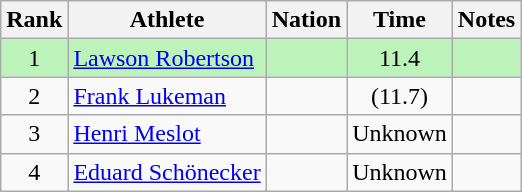<table class="wikitable sortable" style="text-align:center">
<tr>
<th>Rank</th>
<th>Athlete</th>
<th>Nation</th>
<th>Time</th>
<th>Notes</th>
</tr>
<tr style="background:#bbf3bb;">
<td>1</td>
<td align=left><a href='#'>Lawson Robertson</a></td>
<td align=left></td>
<td>11.4</td>
<td></td>
</tr>
<tr>
<td>2</td>
<td align=left><a href='#'>Frank Lukeman</a></td>
<td align=left></td>
<td>(11.7)</td>
<td></td>
</tr>
<tr>
<td>3</td>
<td align=left><a href='#'>Henri Meslot</a></td>
<td align=left></td>
<td>Unknown</td>
<td></td>
</tr>
<tr>
<td>4</td>
<td align=left><a href='#'>Eduard Schönecker</a></td>
<td align=left></td>
<td>Unknown</td>
<td></td>
</tr>
</table>
